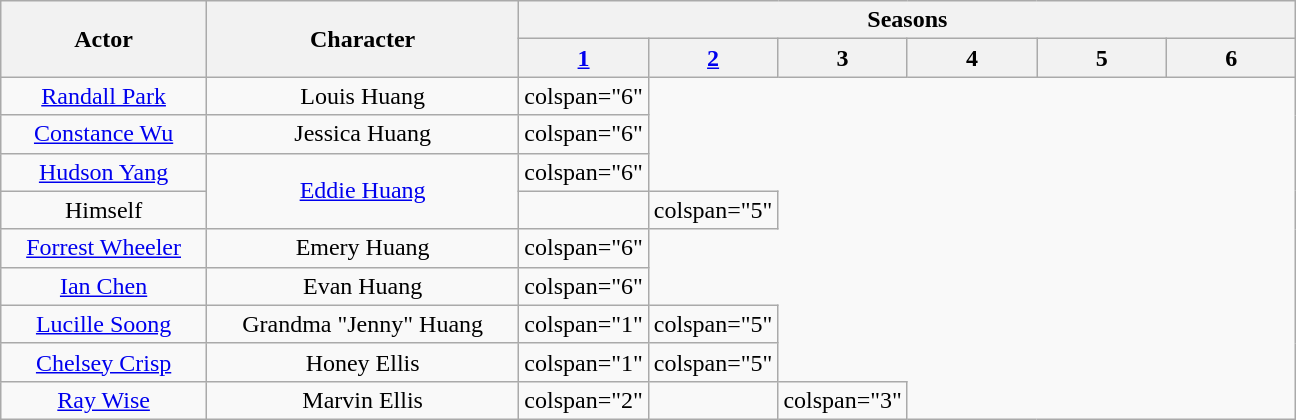<table class="wikitable">
<tr>
<th rowspan="2">Actor</th>
<th rowspan="2">Character</th>
<th colspan="6">Seasons</th>
</tr>
<tr>
<th style="width:10%;"><a href='#'>1</a></th>
<th style="width:10%;"><a href='#'>2</a></th>
<th style="width:10%;">3</th>
<th style="width:10%;">4</th>
<th style="width:10%;">5</th>
<th style="width:10%;">6</th>
</tr>
<tr>
<td style="text-align:center;"><a href='#'>Randall Park</a></td>
<td style="text-align:center;">Louis Huang</td>
<td>colspan="6" </td>
</tr>
<tr>
<td style="text-align:center;"><a href='#'>Constance Wu</a></td>
<td style="text-align:center;">Jessica Huang</td>
<td>colspan="6" </td>
</tr>
<tr>
<td style="text-align:center;"><a href='#'>Hudson Yang</a></td>
<td rowspan="2" style="text-align:center;"><a href='#'>Eddie Huang</a></td>
<td>colspan="6" </td>
</tr>
<tr>
<td style="text-align:center;">Himself</td>
<td></td>
<td>colspan="5" </td>
</tr>
<tr>
<td style="text-align:center;"><a href='#'>Forrest Wheeler</a></td>
<td style="text-align:center;">Emery Huang</td>
<td>colspan="6" </td>
</tr>
<tr>
<td style="text-align:center;"><a href='#'>Ian Chen</a></td>
<td style="text-align:center;">Evan Huang</td>
<td>colspan="6" </td>
</tr>
<tr>
<td style="text-align:center;"><a href='#'>Lucille Soong</a></td>
<td style="text-align:center;">Grandma "Jenny" Huang</td>
<td>colspan="1" </td>
<td>colspan="5" </td>
</tr>
<tr>
<td style="text-align:center;"><a href='#'>Chelsey Crisp</a></td>
<td style="text-align:center;">Honey Ellis</td>
<td>colspan="1" </td>
<td>colspan="5" </td>
</tr>
<tr>
<td style="text-align:center;"><a href='#'>Ray Wise</a></td>
<td style="text-align:center;">Marvin Ellis</td>
<td>colspan="2" </td>
<td></td>
<td>colspan="3" </td>
</tr>
</table>
